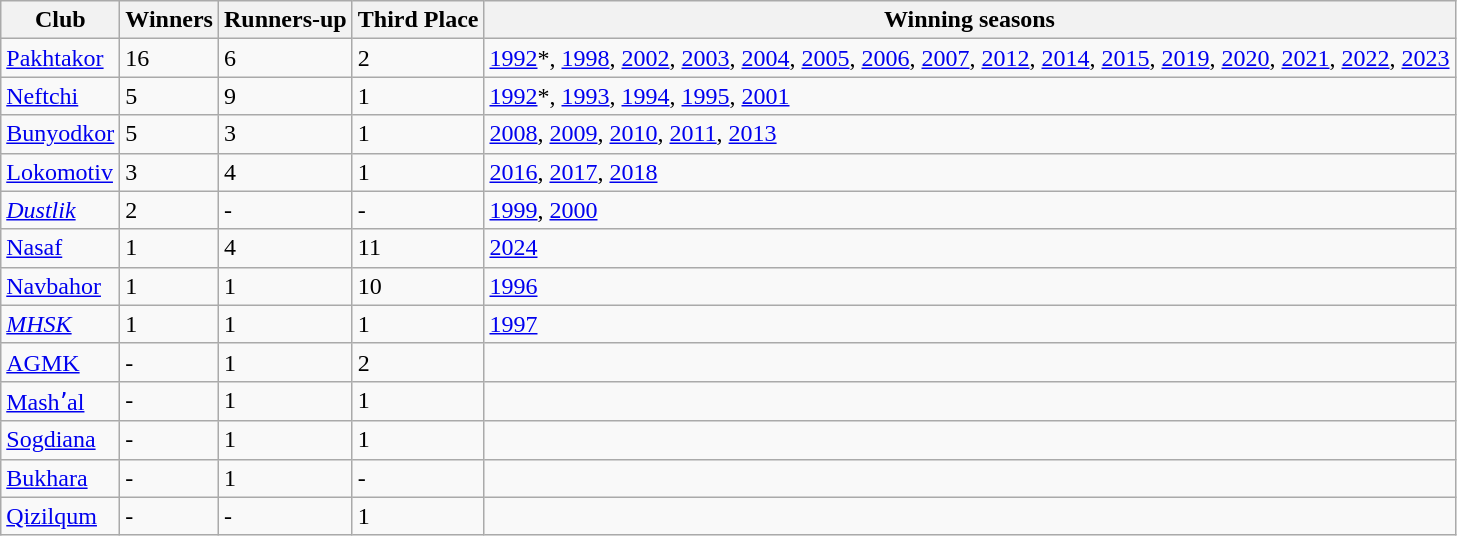<table class="wikitable">
<tr>
<th>Club</th>
<th>Winners</th>
<th>Runners-up</th>
<th>Third Place</th>
<th>Winning seasons</th>
</tr>
<tr>
<td><a href='#'>Pakhtakor</a></td>
<td>16</td>
<td>6</td>
<td>2</td>
<td><a href='#'>1992</a>*, <a href='#'>1998</a>, <a href='#'>2002</a>, <a href='#'>2003</a>, <a href='#'>2004</a>, <a href='#'>2005</a>, <a href='#'>2006</a>, <a href='#'>2007</a>, <a href='#'>2012</a>, <a href='#'>2014</a>, <a href='#'>2015</a>, <a href='#'>2019</a>, <a href='#'>2020</a>, <a href='#'>2021</a>, <a href='#'>2022</a>, <a href='#'>2023</a></td>
</tr>
<tr>
<td><a href='#'>Neftchi</a></td>
<td>5</td>
<td>9</td>
<td>1</td>
<td><a href='#'>1992</a>*, <a href='#'>1993</a>, <a href='#'>1994</a>, <a href='#'>1995</a>, <a href='#'>2001</a></td>
</tr>
<tr>
<td><a href='#'>Bunyodkor</a></td>
<td>5</td>
<td>3</td>
<td>1</td>
<td><a href='#'>2008</a>, <a href='#'>2009</a>, <a href='#'>2010</a>, <a href='#'>2011</a>, <a href='#'>2013</a></td>
</tr>
<tr>
<td><a href='#'>Lokomotiv</a></td>
<td>3</td>
<td>4</td>
<td>1</td>
<td><a href='#'>2016</a>, <a href='#'>2017</a>, <a href='#'>2018</a></td>
</tr>
<tr>
<td><em><a href='#'>Dustlik</a></em></td>
<td>2</td>
<td>-</td>
<td>-</td>
<td><a href='#'>1999</a>, <a href='#'>2000</a></td>
</tr>
<tr>
<td><a href='#'>Nasaf</a></td>
<td>1</td>
<td>4</td>
<td>11</td>
<td><a href='#'>2024</a></td>
</tr>
<tr>
<td><a href='#'>Navbahor</a></td>
<td>1</td>
<td>1</td>
<td>10</td>
<td><a href='#'>1996</a></td>
</tr>
<tr>
<td><em><a href='#'>MHSK</a></em></td>
<td>1</td>
<td>1</td>
<td>1</td>
<td><a href='#'>1997</a></td>
</tr>
<tr>
<td><a href='#'>AGMK</a></td>
<td>-</td>
<td>1</td>
<td>2</td>
<td></td>
</tr>
<tr>
<td><a href='#'>Mashʼal</a></td>
<td>-</td>
<td>1</td>
<td>1</td>
<td></td>
</tr>
<tr>
<td><a href='#'>Sogdiana</a></td>
<td>-</td>
<td>1</td>
<td>1</td>
<td></td>
</tr>
<tr>
<td><a href='#'>Bukhara</a></td>
<td>-</td>
<td>1</td>
<td>-</td>
<td></td>
</tr>
<tr>
<td><a href='#'>Qizilqum</a></td>
<td>-</td>
<td>-</td>
<td>1</td>
<td></td>
</tr>
</table>
